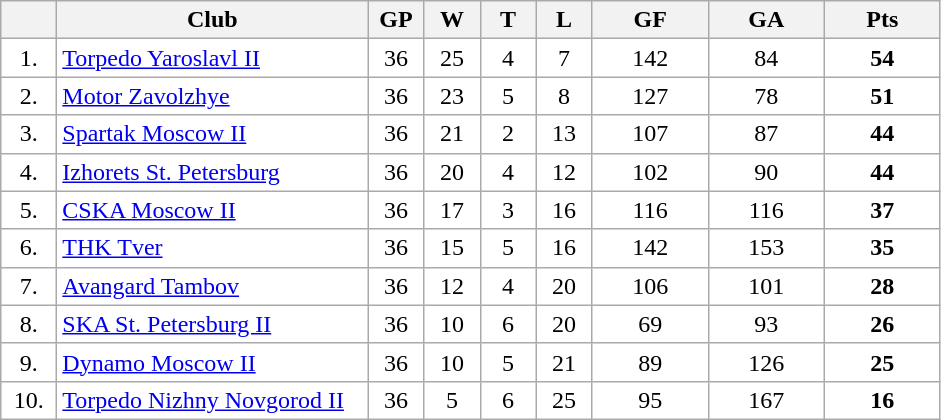<table class="wikitable">
<tr>
<th width="30"></th>
<th width="200">Club</th>
<th width="30">GP</th>
<th width="30">W</th>
<th width="30">T</th>
<th width="30">L</th>
<th width="70">GF</th>
<th width="70">GA</th>
<th width="70">Pts</th>
</tr>
<tr bgcolor="#FFFFFF" align="center">
<td>1.</td>
<td align="left"><a href='#'>Torpedo Yaroslavl II</a></td>
<td>36</td>
<td>25</td>
<td>4</td>
<td>7</td>
<td>142</td>
<td>84</td>
<td><strong>54</strong></td>
</tr>
<tr bgcolor="#FFFFFF" align="center">
<td>2.</td>
<td align="left"><a href='#'>Motor Zavolzhye</a></td>
<td>36</td>
<td>23</td>
<td>5</td>
<td>8</td>
<td>127</td>
<td>78</td>
<td><strong>51</strong></td>
</tr>
<tr bgcolor="#FFFFFF" align="center">
<td>3.</td>
<td align="left"><a href='#'>Spartak Moscow II</a></td>
<td>36</td>
<td>21</td>
<td>2</td>
<td>13</td>
<td>107</td>
<td>87</td>
<td><strong>44</strong></td>
</tr>
<tr bgcolor="#FFFFFF" align="center">
<td>4.</td>
<td align="left"><a href='#'>Izhorets St. Petersburg</a></td>
<td>36</td>
<td>20</td>
<td>4</td>
<td>12</td>
<td>102</td>
<td>90</td>
<td><strong>44</strong></td>
</tr>
<tr bgcolor="#FFFFFF" align="center">
<td>5.</td>
<td align="left"><a href='#'>CSKA Moscow II</a></td>
<td>36</td>
<td>17</td>
<td>3</td>
<td>16</td>
<td>116</td>
<td>116</td>
<td><strong>37</strong></td>
</tr>
<tr bgcolor="#FFFFFF" align="center">
<td>6.</td>
<td align="left"><a href='#'>THK Tver</a></td>
<td>36</td>
<td>15</td>
<td>5</td>
<td>16</td>
<td>142</td>
<td>153</td>
<td><strong>35</strong></td>
</tr>
<tr bgcolor="#FFFFFF" align="center">
<td>7.</td>
<td align="left"><a href='#'>Avangard Tambov</a></td>
<td>36</td>
<td>12</td>
<td>4</td>
<td>20</td>
<td>106</td>
<td>101</td>
<td><strong>28</strong></td>
</tr>
<tr bgcolor="#FFFFFF" align="center">
<td>8.</td>
<td align="left"><a href='#'>SKA St. Petersburg II</a></td>
<td>36</td>
<td>10</td>
<td>6</td>
<td>20</td>
<td>69</td>
<td>93</td>
<td><strong>26</strong></td>
</tr>
<tr bgcolor="#FFFFFF" align="center">
<td>9.</td>
<td align="left"><a href='#'>Dynamo Moscow II</a></td>
<td>36</td>
<td>10</td>
<td>5</td>
<td>21</td>
<td>89</td>
<td>126</td>
<td><strong>25</strong></td>
</tr>
<tr bgcolor="#FFFFFF" align="center">
<td>10.</td>
<td align="left"><a href='#'>Torpedo Nizhny Novgorod II</a></td>
<td>36</td>
<td>5</td>
<td>6</td>
<td>25</td>
<td>95</td>
<td>167</td>
<td><strong>16</strong></td>
</tr>
</table>
